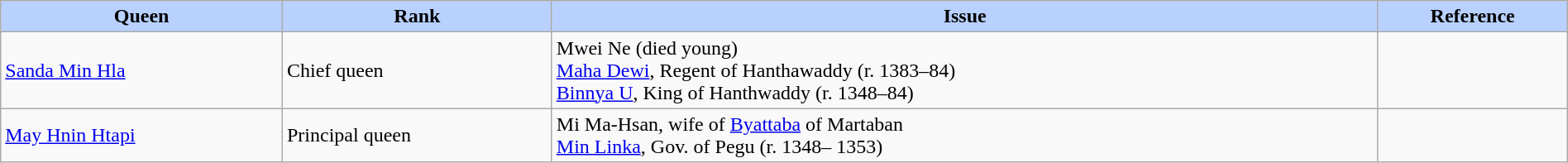<table width=100% class="wikitable">
<tr>
<th style="background-color:#B9D1FF">Queen</th>
<th style="background-color:#B9D1FF">Rank</th>
<th style="background-color:#B9D1FF">Issue</th>
<th style="background-color:#B9D1FF">Reference</th>
</tr>
<tr>
<td><a href='#'>Sanda Min Hla</a></td>
<td>Chief queen</td>
<td>Mwei Ne (died young) <br> <a href='#'>Maha Dewi</a>, Regent of Hanthawaddy (r. 1383–84) <br> <a href='#'>Binnya U</a>, King of Hanthwaddy (r. 1348–84)</td>
<td></td>
</tr>
<tr>
<td><a href='#'>May Hnin Htapi</a></td>
<td>Principal queen</td>
<td>Mi Ma-Hsan, wife of <a href='#'>Byattaba</a> of Martaban <br> <a href='#'>Min Linka</a>, Gov. of Pegu (r. 1348– 1353)</td>
<td></td>
</tr>
</table>
